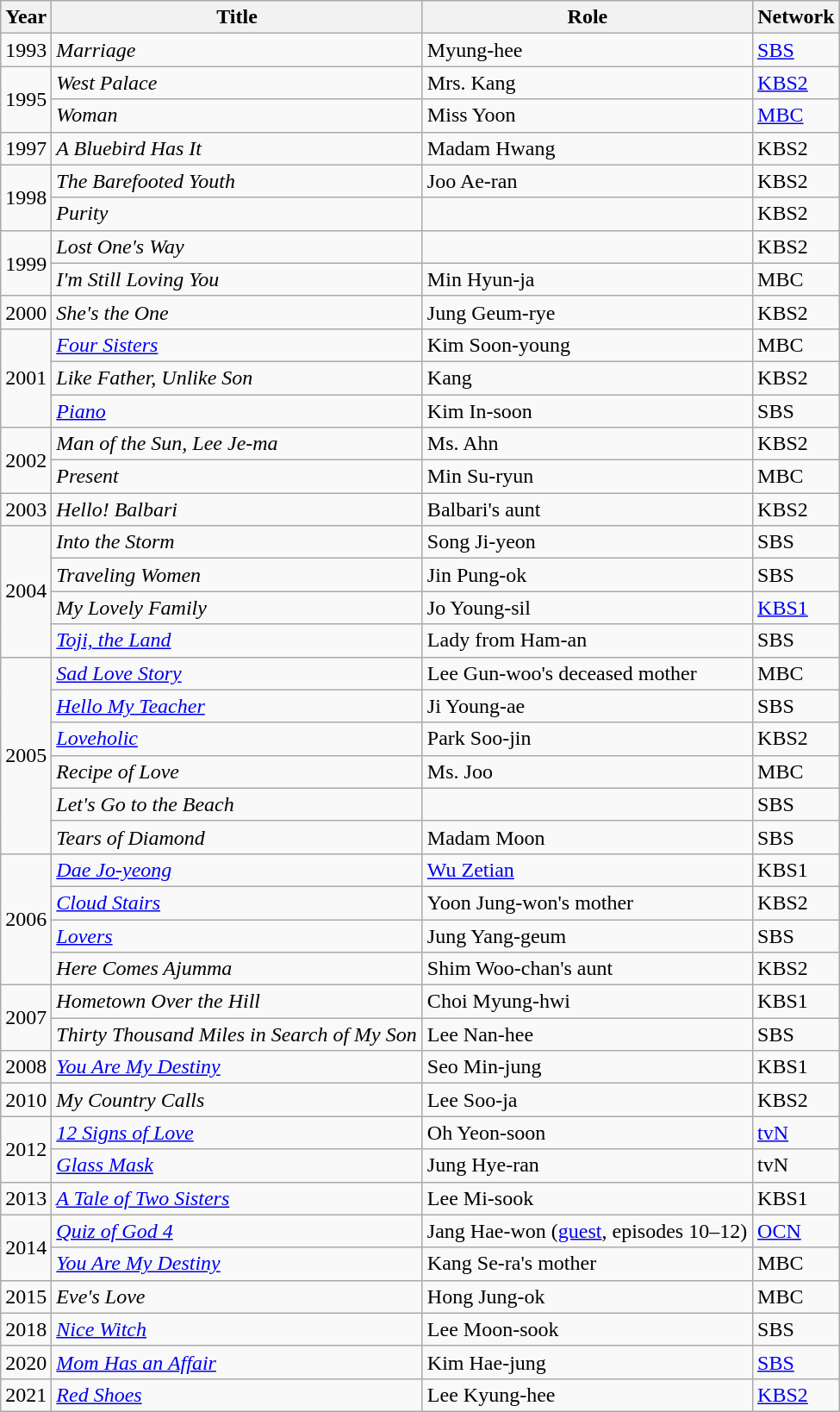<table class="wikitable" style="width:650px">
<tr>
<th width=10>Year</th>
<th>Title</th>
<th>Role</th>
<th>Network</th>
</tr>
<tr>
<td>1993</td>
<td><em>Marriage</em></td>
<td>Myung-hee</td>
<td><a href='#'>SBS</a></td>
</tr>
<tr>
<td rowspan=2>1995</td>
<td><em>West Palace</em></td>
<td>Mrs. Kang</td>
<td><a href='#'>KBS2</a></td>
</tr>
<tr>
<td><em>Woman</em></td>
<td>Miss Yoon</td>
<td><a href='#'>MBC</a></td>
</tr>
<tr>
<td>1997</td>
<td><em>A Bluebird Has It</em></td>
<td>Madam Hwang</td>
<td>KBS2</td>
</tr>
<tr>
<td rowspan=2>1998</td>
<td><em>The Barefooted Youth</em></td>
<td>Joo Ae-ran</td>
<td>KBS2</td>
</tr>
<tr>
<td><em>Purity</em></td>
<td></td>
<td>KBS2</td>
</tr>
<tr>
<td rowspan=2>1999</td>
<td><em>Lost One's Way</em></td>
<td></td>
<td>KBS2</td>
</tr>
<tr>
<td><em>I'm Still Loving You</em></td>
<td>Min Hyun-ja</td>
<td>MBC</td>
</tr>
<tr>
<td>2000</td>
<td><em>She's the One</em></td>
<td>Jung Geum-rye</td>
<td>KBS2</td>
</tr>
<tr>
<td rowspan=3>2001</td>
<td><em><a href='#'>Four Sisters</a></em></td>
<td>Kim Soon-young</td>
<td>MBC</td>
</tr>
<tr>
<td><em>Like Father, Unlike Son</em></td>
<td>Kang</td>
<td>KBS2</td>
</tr>
<tr>
<td><em><a href='#'>Piano</a></em></td>
<td>Kim In-soon</td>
<td>SBS</td>
</tr>
<tr>
<td rowspan=2>2002</td>
<td><em>Man of the Sun, Lee Je-ma</em></td>
<td>Ms. Ahn</td>
<td>KBS2</td>
</tr>
<tr>
<td><em>Present</em></td>
<td>Min Su-ryun</td>
<td>MBC</td>
</tr>
<tr>
<td>2003</td>
<td><em>Hello! Balbari</em></td>
<td>Balbari's aunt</td>
<td>KBS2</td>
</tr>
<tr>
<td rowspan=4>2004</td>
<td><em>Into the Storm</em></td>
<td>Song Ji-yeon</td>
<td>SBS</td>
</tr>
<tr>
<td><em>Traveling Women</em></td>
<td>Jin Pung-ok</td>
<td>SBS</td>
</tr>
<tr>
<td><em>My Lovely Family</em></td>
<td>Jo Young-sil</td>
<td><a href='#'>KBS1</a></td>
</tr>
<tr>
<td><em><a href='#'>Toji, the Land</a></em></td>
<td>Lady from Ham-an</td>
<td>SBS</td>
</tr>
<tr>
<td rowspan=6>2005</td>
<td><em><a href='#'>Sad Love Story</a></em></td>
<td>Lee Gun-woo's deceased mother</td>
<td>MBC</td>
</tr>
<tr>
<td><em><a href='#'>Hello My Teacher</a></em></td>
<td>Ji Young-ae</td>
<td>SBS</td>
</tr>
<tr>
<td><em><a href='#'>Loveholic</a></em></td>
<td>Park Soo-jin</td>
<td>KBS2</td>
</tr>
<tr>
<td><em>Recipe of Love</em></td>
<td>Ms. Joo</td>
<td>MBC</td>
</tr>
<tr>
<td><em>Let's Go to the Beach</em></td>
<td></td>
<td>SBS</td>
</tr>
<tr>
<td><em>Tears of Diamond</em></td>
<td>Madam Moon</td>
<td>SBS</td>
</tr>
<tr>
<td rowspan=4>2006</td>
<td><em><a href='#'>Dae Jo-yeong</a></em></td>
<td><a href='#'>Wu Zetian</a></td>
<td>KBS1</td>
</tr>
<tr>
<td><em><a href='#'>Cloud Stairs</a></em></td>
<td>Yoon Jung-won's mother</td>
<td>KBS2</td>
</tr>
<tr>
<td><em><a href='#'>Lovers</a></em></td>
<td>Jung Yang-geum</td>
<td>SBS</td>
</tr>
<tr>
<td><em>Here Comes Ajumma</em></td>
<td>Shim Woo-chan's aunt</td>
<td>KBS2</td>
</tr>
<tr>
<td rowspan=2>2007</td>
<td><em>Hometown Over the Hill</em></td>
<td>Choi Myung-hwi</td>
<td>KBS1</td>
</tr>
<tr>
<td><em>Thirty Thousand Miles in Search of My Son</em></td>
<td>Lee Nan-hee</td>
<td>SBS</td>
</tr>
<tr>
<td>2008</td>
<td><em><a href='#'>You Are My Destiny</a></em></td>
<td>Seo Min-jung</td>
<td>KBS1</td>
</tr>
<tr>
<td>2010</td>
<td><em>My Country Calls</em></td>
<td>Lee Soo-ja</td>
<td>KBS2</td>
</tr>
<tr>
<td rowspan=2>2012</td>
<td><em><a href='#'>12 Signs of Love</a></em></td>
<td>Oh Yeon-soon</td>
<td><a href='#'>tvN</a></td>
</tr>
<tr>
<td><em><a href='#'>Glass Mask</a></em></td>
<td>Jung Hye-ran</td>
<td>tvN</td>
</tr>
<tr>
<td>2013</td>
<td><em><a href='#'>A Tale of Two Sisters</a></em></td>
<td>Lee Mi-sook</td>
<td>KBS1</td>
</tr>
<tr>
<td rowspan=2>2014</td>
<td><em><a href='#'>Quiz of God 4</a></em></td>
<td>Jang Hae-won (<a href='#'>guest</a>, episodes 10–12)</td>
<td><a href='#'>OCN</a></td>
</tr>
<tr>
<td><em><a href='#'>You Are My Destiny</a></em></td>
<td>Kang Se-ra's mother</td>
<td>MBC</td>
</tr>
<tr>
<td>2015</td>
<td><em>Eve's Love</em></td>
<td>Hong Jung-ok</td>
<td>MBC</td>
</tr>
<tr>
<td>2018</td>
<td><em><a href='#'>Nice Witch</a></em></td>
<td>Lee Moon-sook</td>
<td>SBS</td>
</tr>
<tr>
<td>2020</td>
<td><em><a href='#'>Mom Has an Affair</a></em></td>
<td>Kim Hae-jung</td>
<td><a href='#'>SBS</a></td>
</tr>
<tr>
<td>2021</td>
<td><em><a href='#'>Red Shoes</a></em></td>
<td>Lee Kyung-hee</td>
<td><a href='#'>KBS2</a></td>
</tr>
</table>
